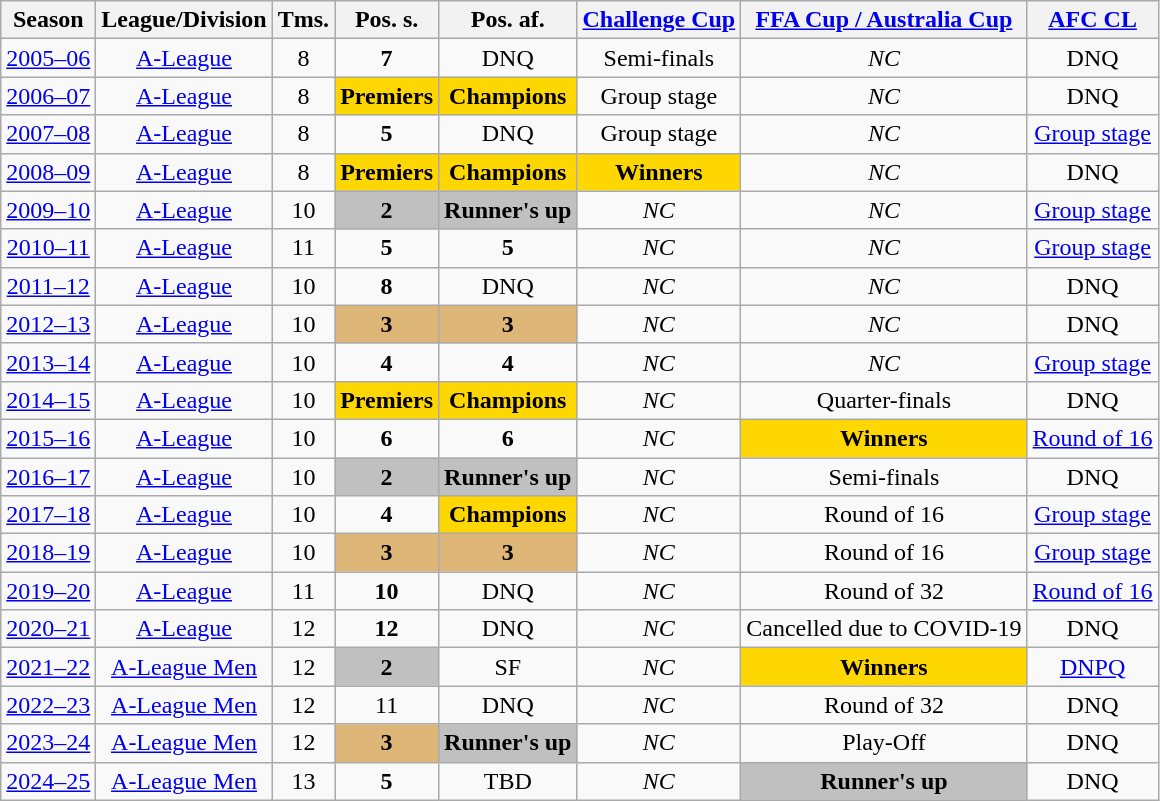<table class="wikitable">
<tr style="background:#efefef;">
<th>Season</th>
<th>League/Division</th>
<th>Tms.</th>
<th>Pos. s.</th>
<th>Pos. af.</th>
<th><a href='#'>Challenge Cup</a></th>
<th><a href='#'>FFA Cup / Australia Cup</a></th>
<th><a href='#'>AFC CL</a></th>
</tr>
<tr>
<td align=center><a href='#'>2005–06</a></td>
<td align=center><a href='#'>A-League</a></td>
<td align=center>8</td>
<td align=center><strong>7</strong></td>
<td align=center>DNQ</td>
<td align=center>Semi-finals</td>
<td align=center><em>NC</em></td>
<td align=center>DNQ</td>
</tr>
<tr>
<td align=center><a href='#'>2006–07</a></td>
<td align=center><a href='#'>A-League</a></td>
<td align=center>8</td>
<td style="text-align:center; background:gold;"><strong>Premiers</strong></td>
<td style="text-align:center; background:gold;"><strong>Champions</strong></td>
<td align=center>Group stage</td>
<td align=center><em>NC</em></td>
<td align=center>DNQ</td>
</tr>
<tr>
<td align=center><a href='#'>2007–08</a></td>
<td align=center><a href='#'>A-League</a></td>
<td align=center>8</td>
<td align=center><strong>5</strong></td>
<td align=center>DNQ</td>
<td align=center>Group stage</td>
<td align=center><em>NC</em></td>
<td align=center><a href='#'>Group stage</a></td>
</tr>
<tr>
<td align=center><a href='#'>2008–09</a></td>
<td align=center><a href='#'>A-League</a></td>
<td align=center>8</td>
<td style="text-align:center; background:gold;"><strong>Premiers</strong></td>
<td style="text-align:center; background:gold;"><strong>Champions</strong></td>
<td style="text-align:center; background:gold;"><strong>Winners</strong></td>
<td align=center><em>NC</em></td>
<td align=center>DNQ</td>
</tr>
<tr>
<td align=center><a href='#'>2009–10</a></td>
<td align=center><a href='#'>A-League</a></td>
<td align=center>10</td>
<td style="text-align:center; background:silver;"><strong>2</strong></td>
<td style="text-align:center; background:silver;"><strong>Runner's up</strong></td>
<td align=center><em>NC</em></td>
<td align=center><em>NC</em></td>
<td align=center><a href='#'>Group stage</a></td>
</tr>
<tr>
<td align=center><a href='#'>2010–11</a></td>
<td align=center><a href='#'>A-League</a></td>
<td align=center>11</td>
<td align=center><strong>5</strong></td>
<td align=center><strong>5</strong></td>
<td align=center><em>NC</em></td>
<td align=center><em>NC</em></td>
<td align=center><a href='#'>Group stage</a></td>
</tr>
<tr>
<td align=center><a href='#'>2011–12</a></td>
<td align=center><a href='#'>A-League</a></td>
<td align=center>10</td>
<td align=center><strong>8</strong></td>
<td align=center>DNQ</td>
<td align=center><em>NC</em></td>
<td align=center><em>NC</em></td>
<td align=center>DNQ</td>
</tr>
<tr>
<td align=center><a href='#'>2012–13</a></td>
<td align=center><a href='#'>A-League</a></td>
<td align=center>10</td>
<td style="text-align:center; background:#deb678;"><strong>3</strong></td>
<td style="text-align:center; background:#deb678;"><strong>3</strong></td>
<td align=center><em>NC</em></td>
<td align=center><em>NC</em></td>
<td align=center>DNQ</td>
</tr>
<tr>
<td align=center><a href='#'>2013–14</a></td>
<td align=center><a href='#'>A-League</a></td>
<td align=center>10</td>
<td align=center><strong>4</strong></td>
<td align=center><strong>4</strong></td>
<td align=center><em>NC</em></td>
<td align=center><em>NC</em></td>
<td align=center><a href='#'>Group stage</a></td>
</tr>
<tr>
<td align=center><a href='#'>2014–15</a></td>
<td align=center><a href='#'>A-League</a></td>
<td align=center>10</td>
<td style="text-align:center; background:gold;"><strong>Premiers</strong></td>
<td style="text-align:center; background:gold;"><strong>Champions</strong></td>
<td align=center><em>NC</em></td>
<td align=center>Quarter-finals</td>
<td align=center>DNQ</td>
</tr>
<tr>
<td align=center><a href='#'>2015–16</a></td>
<td align=center><a href='#'>A-League</a></td>
<td align=center>10</td>
<td align=center><strong>6</strong></td>
<td align=center><strong>6</strong></td>
<td align=center><em>NC</em></td>
<td style="text-align:center; background:gold;"><strong>Winners</strong></td>
<td align=center><a href='#'>Round of 16</a></td>
</tr>
<tr>
<td align=center><a href='#'>2016–17</a></td>
<td align=center><a href='#'>A-League</a></td>
<td align=center>10</td>
<td style="text-align:center; background:silver;"><strong>2</strong></td>
<td style="text-align:center; background:silver;"><strong>Runner's up</strong></td>
<td align=center><em>NC</em></td>
<td align=center>Semi-finals</td>
<td align=center>DNQ</td>
</tr>
<tr>
<td align=center><a href='#'>2017–18</a></td>
<td align=center><a href='#'>A-League</a></td>
<td align=center>10</td>
<td align=center><strong>4</strong></td>
<td style="text-align:center; background:gold;"><strong>Champions</strong></td>
<td align=center><em>NC</em></td>
<td align=center>Round of 16</td>
<td align=center><a href='#'>Group stage</a></td>
</tr>
<tr>
<td align=center><a href='#'>2018–19</a></td>
<td align=center><a href='#'>A-League</a></td>
<td align=center>10</td>
<td style="text-align:center; background:#deb678;"><strong>3</strong></td>
<td style="text-align:center; background:#deb678;"><strong>3</strong></td>
<td align=center><em>NC</em></td>
<td align=center>Round of 16</td>
<td align=center><a href='#'>Group stage</a></td>
</tr>
<tr>
<td align=center><a href='#'>2019–20</a></td>
<td align=center><a href='#'>A-League</a></td>
<td align=center>11</td>
<td align=center><strong>10</strong></td>
<td align=center>DNQ</td>
<td align=center><em>NC</em></td>
<td align=center>Round of 32</td>
<td align=center><a href='#'>Round of 16</a></td>
</tr>
<tr>
<td align=center><a href='#'>2020–21</a></td>
<td align=center><a href='#'>A-League</a></td>
<td align=center>12</td>
<td align=center><strong>12</strong></td>
<td align=center>DNQ</td>
<td align=center><em>NC</em></td>
<td align=center>Cancelled due to COVID-19</td>
<td align=center>DNQ</td>
</tr>
<tr>
<td align=center><a href='#'>2021–22</a></td>
<td align=center><a href='#'>A-League Men</a></td>
<td align=center>12</td>
<td style="text-align:center; background:silver;"><strong>2</strong></td>
<td align=center>SF</td>
<td align=center><em>NC</em></td>
<td style="text-align:center; background:gold;"><strong>Winners</strong></td>
<td align=center><a href='#'>DNPQ</a></td>
</tr>
<tr>
<td align=center><a href='#'>2022–23</a></td>
<td align=center><a href='#'>A-League Men</a></td>
<td align=center>12</td>
<td align=center>11</td>
<td align=center>DNQ</td>
<td align=center><em>NC</em></td>
<td align=center>Round of 32</td>
<td align=center>DNQ</td>
</tr>
<tr>
<td align=center><a href='#'>2023–24</a></td>
<td align=center><a href='#'>A-League Men</a></td>
<td align=center>12</td>
<td style="text-align:center; background:#deb678;"><strong>3</strong></td>
<td style="text-align:center; background:silver;"><strong>Runner's up</strong></td>
<td align=center><em>NC</em></td>
<td style="text-align:center">Play-Off</td>
<td align=center>DNQ</td>
</tr>
<tr>
<td align=center><a href='#'>2024–25</a></td>
<td align=center><a href='#'>A-League Men</a></td>
<td align=center>13</td>
<td align=center><strong>5</strong></td>
<td align=center>TBD</td>
<td align=center><em>NC</em></td>
<td style="text-align:center; background:silver;"><strong>Runner's up</strong></td>
<td align=center>DNQ</td>
</tr>
</table>
